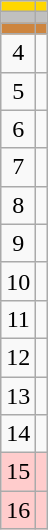<table class="wikitable">
<tr style="background:gold;">
<td align=center></td>
<td></td>
</tr>
<tr style="background:silver;">
<td align=center></td>
<td></td>
</tr>
<tr style="background:peru;">
<td align=center></td>
<td></td>
</tr>
<tr>
<td align=center>4</td>
<td></td>
</tr>
<tr>
<td align=center>5</td>
<td></td>
</tr>
<tr>
<td align=center>6</td>
<td></td>
</tr>
<tr>
<td align=center>7</td>
<td></td>
</tr>
<tr>
<td align=center>8</td>
<td></td>
</tr>
<tr>
<td align=center>9</td>
<td></td>
</tr>
<tr>
<td align=center>10</td>
<td></td>
</tr>
<tr>
<td align=center>11</td>
<td></td>
</tr>
<tr>
<td align=center>12</td>
<td></td>
</tr>
<tr>
<td align=center>13</td>
<td></td>
</tr>
<tr>
<td align=center>14</td>
<td></td>
</tr>
<tr style="background:#fcc;">
<td align=center>15</td>
<td></td>
</tr>
<tr style="background:#fcc;">
<td align=center>16</td>
<td></td>
</tr>
</table>
